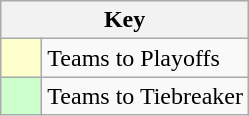<table class="wikitable" style="text-align: center;">
<tr>
<th colspan=2>Key</th>
</tr>
<tr>
<td style="background:#ffffcc; width:20px;"></td>
<td align=left>Teams to Playoffs</td>
</tr>
<tr>
<td style="background:#ccffcc; width:20px;"></td>
<td align=left>Teams to Tiebreaker</td>
</tr>
</table>
